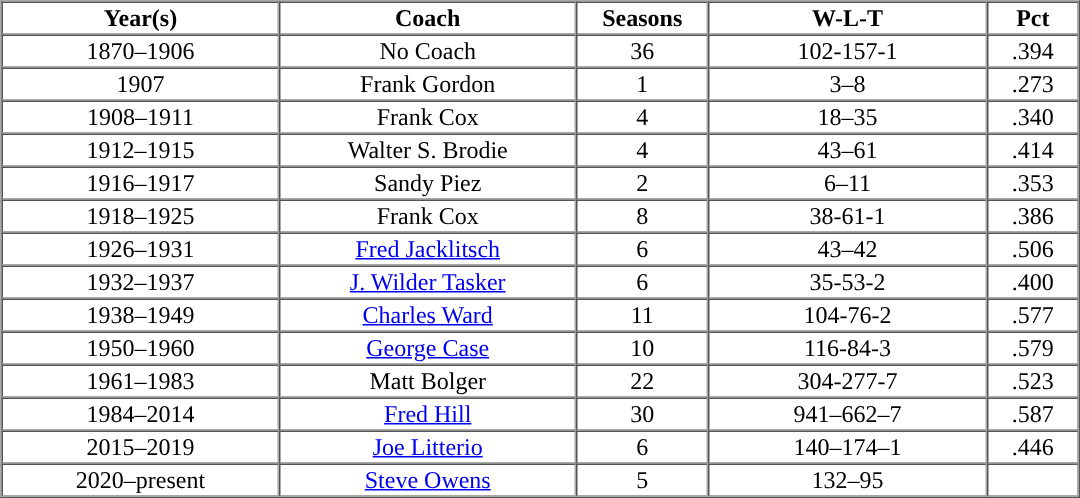<table cellpadding="1" border="1" cellspacing="0" width="57%" style="text-align:center;">
<tr>
<th width="15%">Year(s)</th>
<th width="16%">Coach</th>
<th width="6%">Seasons</th>
<th width="15%">W-L-T</th>
<th width="5%">Pct</th>
</tr>
<tr>
<td>1870–1906</td>
<td>No Coach</td>
<td>36</td>
<td>102-157-1</td>
<td>.394</td>
</tr>
<tr align="center">
<td>1907</td>
<td>Frank Gordon</td>
<td>1</td>
<td>3–8</td>
<td>.273</td>
</tr>
<tr align="center">
<td>1908–1911</td>
<td>Frank Cox</td>
<td>4</td>
<td>18–35</td>
<td>.340</td>
</tr>
<tr align="center">
<td>1912–1915</td>
<td>Walter S. Brodie</td>
<td>4</td>
<td>43–61</td>
<td>.414</td>
</tr>
<tr align="center">
<td>1916–1917</td>
<td>Sandy Piez</td>
<td>2</td>
<td>6–11</td>
<td>.353</td>
</tr>
<tr align="center">
<td>1918–1925</td>
<td>Frank Cox</td>
<td>8</td>
<td>38-61-1</td>
<td>.386</td>
</tr>
<tr align="center">
<td>1926–1931</td>
<td><a href='#'>Fred Jacklitsch</a></td>
<td>6</td>
<td>43–42</td>
<td>.506</td>
</tr>
<tr align="center">
<td>1932–1937</td>
<td><a href='#'>J. Wilder Tasker</a></td>
<td>6</td>
<td>35-53-2</td>
<td>.400</td>
</tr>
<tr align="center">
<td>1938–1949</td>
<td><a href='#'>Charles Ward</a></td>
<td>11</td>
<td>104-76-2</td>
<td>.577</td>
</tr>
<tr align="center">
<td>1950–1960</td>
<td><a href='#'>George Case</a></td>
<td>10</td>
<td>116-84-3</td>
<td>.579</td>
</tr>
<tr align="center">
<td>1961–1983</td>
<td>Matt Bolger</td>
<td>22</td>
<td>304-277-7</td>
<td>.523</td>
</tr>
<tr align="center">
<td>1984–2014</td>
<td><a href='#'>Fred Hill</a></td>
<td>30</td>
<td>941–662–7</td>
<td>.587</td>
</tr>
<tr align="center">
<td>2015–2019</td>
<td><a href='#'>Joe Litterio</a></td>
<td>6</td>
<td>140–174–1</td>
<td>.446</td>
</tr>
<tr align="center">
<td>2020–present</td>
<td><a href='#'>Steve Owens</a></td>
<td>5</td>
<td>132–95</td>
<td></td>
</tr>
<tr align="center" class="sortbottom">
</tr>
</table>
